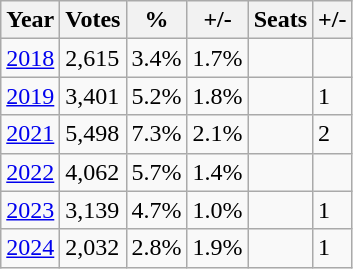<table class="wikitable">
<tr>
<th>Year</th>
<th>Votes</th>
<th>%</th>
<th>+/-</th>
<th>Seats</th>
<th>+/-</th>
</tr>
<tr>
<td><a href='#'>2018</a></td>
<td>2,615</td>
<td>3.4%</td>
<td>1.7%</td>
<td></td>
<td></td>
</tr>
<tr>
<td><a href='#'>2019</a></td>
<td>3,401</td>
<td>5.2%</td>
<td>1.8%</td>
<td></td>
<td>1</td>
</tr>
<tr>
<td><a href='#'>2021</a></td>
<td>5,498</td>
<td>7.3%</td>
<td>2.1%</td>
<td></td>
<td>2</td>
</tr>
<tr>
<td><a href='#'>2022</a></td>
<td>4,062</td>
<td>5.7%</td>
<td>1.4%</td>
<td></td>
<td></td>
</tr>
<tr>
<td><a href='#'>2023</a></td>
<td>3,139</td>
<td>4.7%</td>
<td>1.0%</td>
<td></td>
<td>1</td>
</tr>
<tr>
<td><a href='#'>2024</a></td>
<td>2,032</td>
<td>2.8%</td>
<td>1.9%</td>
<td></td>
<td>1</td>
</tr>
</table>
